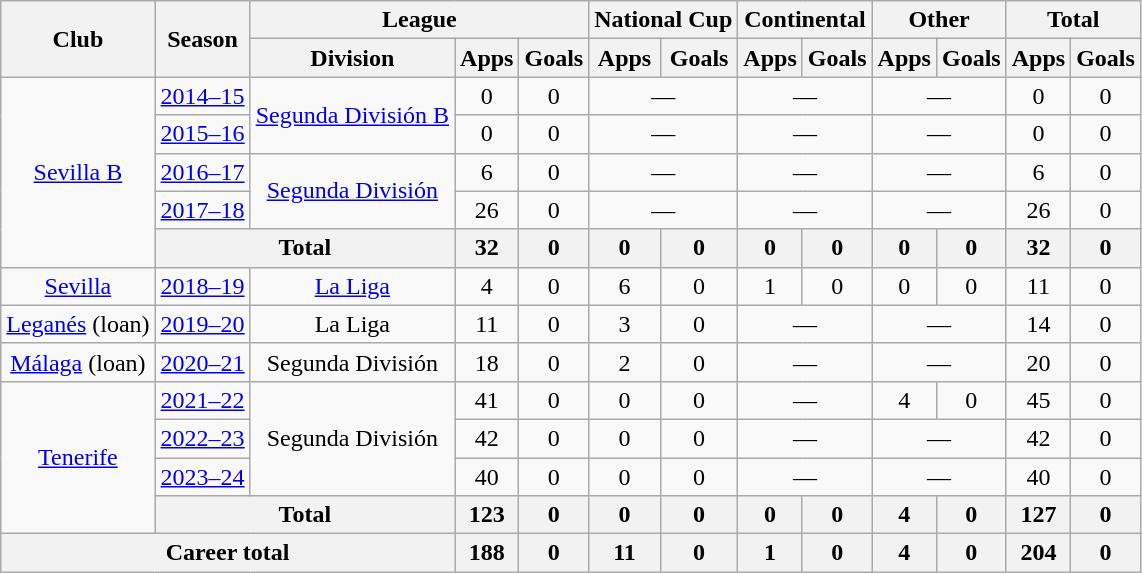<table class="wikitable" style="text-align: center">
<tr>
<th rowspan=2>Club</th>
<th rowspan=2>Season</th>
<th colspan=3>League</th>
<th colspan=2>National Cup</th>
<th colspan=2>Continental</th>
<th colspan=2>Other</th>
<th colspan=2>Total</th>
</tr>
<tr>
<th>Division</th>
<th>Apps</th>
<th>Goals</th>
<th>Apps</th>
<th>Goals</th>
<th>Apps</th>
<th>Goals</th>
<th>Apps</th>
<th>Goals</th>
<th>Apps</th>
<th>Goals</th>
</tr>
<tr>
<td rowspan="5"><a href='#'>Sevilla B</a></td>
<td><a href='#'>2014–15</a></td>
<td rowspan="2"><a href='#'>Segunda División B</a></td>
<td>0</td>
<td>0</td>
<td colspan="2">—</td>
<td colspan="2">—</td>
<td colspan="2">—</td>
<td>0</td>
<td>0</td>
</tr>
<tr>
<td><a href='#'>2015–16</a></td>
<td>0</td>
<td>0</td>
<td colspan="2">—</td>
<td colspan="2">—</td>
<td colspan="2">—</td>
<td>0</td>
<td>0</td>
</tr>
<tr>
<td><a href='#'>2016–17</a></td>
<td rowspan="2"><a href='#'>Segunda División</a></td>
<td>6</td>
<td>0</td>
<td colspan="2">—</td>
<td colspan="2">—</td>
<td colspan="2">—</td>
<td>6</td>
<td>0</td>
</tr>
<tr>
<td><a href='#'>2017–18</a></td>
<td>26</td>
<td>0</td>
<td colspan="2">—</td>
<td colspan="2">—</td>
<td colspan="2">—</td>
<td>26</td>
<td>0</td>
</tr>
<tr>
<th colspan=2>Total</th>
<th>32</th>
<th>0</th>
<th>0</th>
<th>0</th>
<th>0</th>
<th>0</th>
<th>0</th>
<th>0</th>
<th>32</th>
<th>0</th>
</tr>
<tr>
<td><a href='#'>Sevilla</a></td>
<td><a href='#'>2018–19</a></td>
<td><a href='#'>La Liga</a></td>
<td>4</td>
<td>0</td>
<td>6</td>
<td>0</td>
<td>1</td>
<td>0</td>
<td>0</td>
<td>0</td>
<td>11</td>
<td>0</td>
</tr>
<tr>
<td><a href='#'>Leganés</a> (loan)</td>
<td><a href='#'>2019–20</a></td>
<td>La Liga</td>
<td>11</td>
<td>0</td>
<td>3</td>
<td>0</td>
<td colspan="2">—</td>
<td colspan="2">—</td>
<td>14</td>
<td>0</td>
</tr>
<tr>
<td><a href='#'>Málaga</a> (loan)</td>
<td><a href='#'>2020–21</a></td>
<td>Segunda División</td>
<td>18</td>
<td>0</td>
<td>2</td>
<td>0</td>
<td colspan="2">—</td>
<td colspan="2">—</td>
<td>20</td>
<td>0</td>
</tr>
<tr>
<td rowspan="4"><a href='#'>Tenerife</a></td>
<td><a href='#'>2021–22</a></td>
<td rowspan="3">Segunda División</td>
<td>41</td>
<td>0</td>
<td>0</td>
<td>0</td>
<td colspan="2">—</td>
<td>4</td>
<td>0</td>
<td>45</td>
<td>0</td>
</tr>
<tr>
<td><a href='#'>2022–23</a></td>
<td>42</td>
<td>0</td>
<td>0</td>
<td>0</td>
<td colspan="2">—</td>
<td colspan="2">—</td>
<td>42</td>
<td>0</td>
</tr>
<tr>
<td><a href='#'>2023–24</a></td>
<td>40</td>
<td>0</td>
<td>0</td>
<td>0</td>
<td colspan="2">—</td>
<td colspan="2">—</td>
<td>40</td>
<td>0</td>
</tr>
<tr>
<th colspan=2>Total</th>
<th>123</th>
<th>0</th>
<th>0</th>
<th>0</th>
<th>0</th>
<th>0</th>
<th>4</th>
<th>0</th>
<th>127</th>
<th>0</th>
</tr>
<tr>
<th colspan=3>Career total</th>
<th>188</th>
<th>0</th>
<th>11</th>
<th>0</th>
<th>1</th>
<th>0</th>
<th>4</th>
<th>0</th>
<th>204</th>
<th>0</th>
</tr>
</table>
